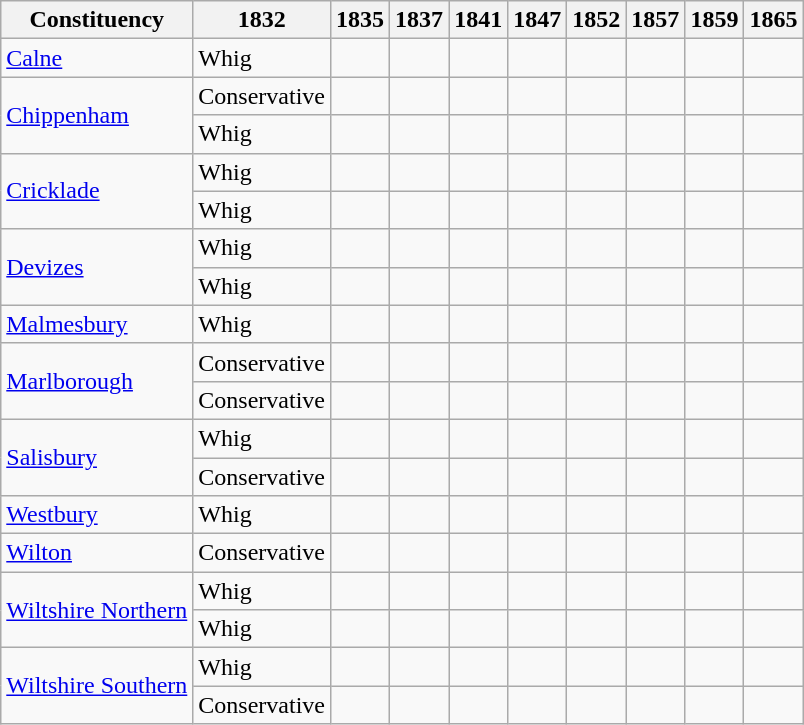<table class=wikitable sortable>
<tr>
<th>Constituency</th>
<th>1832</th>
<th>1835</th>
<th>1837</th>
<th>1841</th>
<th>1847</th>
<th>1852</th>
<th>1857</th>
<th>1859</th>
<th>1865</th>
</tr>
<tr>
<td><a href='#'>Calne</a></td>
<td bgcolor=>Whig</td>
<td></td>
<td></td>
<td></td>
<td></td>
<td></td>
<td></td>
<td></td>
<td></td>
</tr>
<tr>
<td rowspan=2><a href='#'>Chippenham</a></td>
<td bgcolor=>Conservative</td>
<td></td>
<td></td>
<td></td>
<td></td>
<td></td>
<td></td>
<td></td>
<td></td>
</tr>
<tr>
<td bgcolor=>Whig</td>
<td></td>
<td></td>
<td></td>
<td></td>
<td></td>
<td></td>
<td></td>
<td></td>
</tr>
<tr>
<td rowspan=2><a href='#'>Cricklade</a></td>
<td bgcolor=>Whig</td>
<td></td>
<td></td>
<td></td>
<td></td>
<td></td>
<td></td>
<td></td>
<td></td>
</tr>
<tr>
<td bgcolor=>Whig</td>
<td></td>
<td></td>
<td></td>
<td></td>
<td></td>
<td></td>
<td></td>
<td></td>
</tr>
<tr>
<td rowspan=2><a href='#'>Devizes</a></td>
<td bgcolor=>Whig</td>
<td></td>
<td></td>
<td></td>
<td></td>
<td></td>
<td></td>
<td></td>
<td></td>
</tr>
<tr>
<td bgcolor=>Whig</td>
<td></td>
<td></td>
<td></td>
<td></td>
<td></td>
<td></td>
<td></td>
<td></td>
</tr>
<tr>
<td><a href='#'>Malmesbury</a></td>
<td bgcolor=>Whig</td>
<td></td>
<td></td>
<td></td>
<td></td>
<td></td>
<td></td>
<td></td>
<td></td>
</tr>
<tr>
<td rowspan=2><a href='#'>Marlborough</a></td>
<td bgcolor=>Conservative</td>
<td></td>
<td></td>
<td></td>
<td></td>
<td></td>
<td></td>
<td></td>
<td></td>
</tr>
<tr>
<td bgcolor=>Conservative</td>
<td></td>
<td></td>
<td></td>
<td></td>
<td></td>
<td></td>
<td></td>
<td></td>
</tr>
<tr>
<td rowspan=2><a href='#'>Salisbury</a></td>
<td bgcolor=>Whig</td>
<td></td>
<td></td>
<td></td>
<td></td>
<td></td>
<td></td>
<td></td>
<td></td>
</tr>
<tr>
<td bgcolor=>Conservative</td>
<td></td>
<td></td>
<td></td>
<td></td>
<td></td>
<td></td>
<td></td>
<td></td>
</tr>
<tr>
<td><a href='#'>Westbury</a></td>
<td bgcolor=>Whig</td>
<td></td>
<td></td>
<td></td>
<td></td>
<td></td>
<td></td>
<td></td>
<td></td>
</tr>
<tr>
<td><a href='#'>Wilton</a></td>
<td bgcolor=>Conservative</td>
<td></td>
<td></td>
<td></td>
<td></td>
<td></td>
<td></td>
<td></td>
<td></td>
</tr>
<tr>
<td rowspan=2><a href='#'>Wiltshire Northern</a></td>
<td bgcolor=>Whig</td>
<td></td>
<td></td>
<td></td>
<td></td>
<td></td>
<td></td>
<td></td>
<td></td>
</tr>
<tr>
<td bgcolor=>Whig</td>
<td></td>
<td></td>
<td></td>
<td></td>
<td></td>
<td></td>
<td></td>
<td></td>
</tr>
<tr>
<td rowspan=2><a href='#'>Wiltshire Southern</a></td>
<td bgcolor=>Whig</td>
<td></td>
<td></td>
<td></td>
<td></td>
<td></td>
<td></td>
<td></td>
<td></td>
</tr>
<tr>
<td bgcolor=>Conservative</td>
<td></td>
<td></td>
<td></td>
<td></td>
<td></td>
<td></td>
<td></td>
<td></td>
</tr>
</table>
